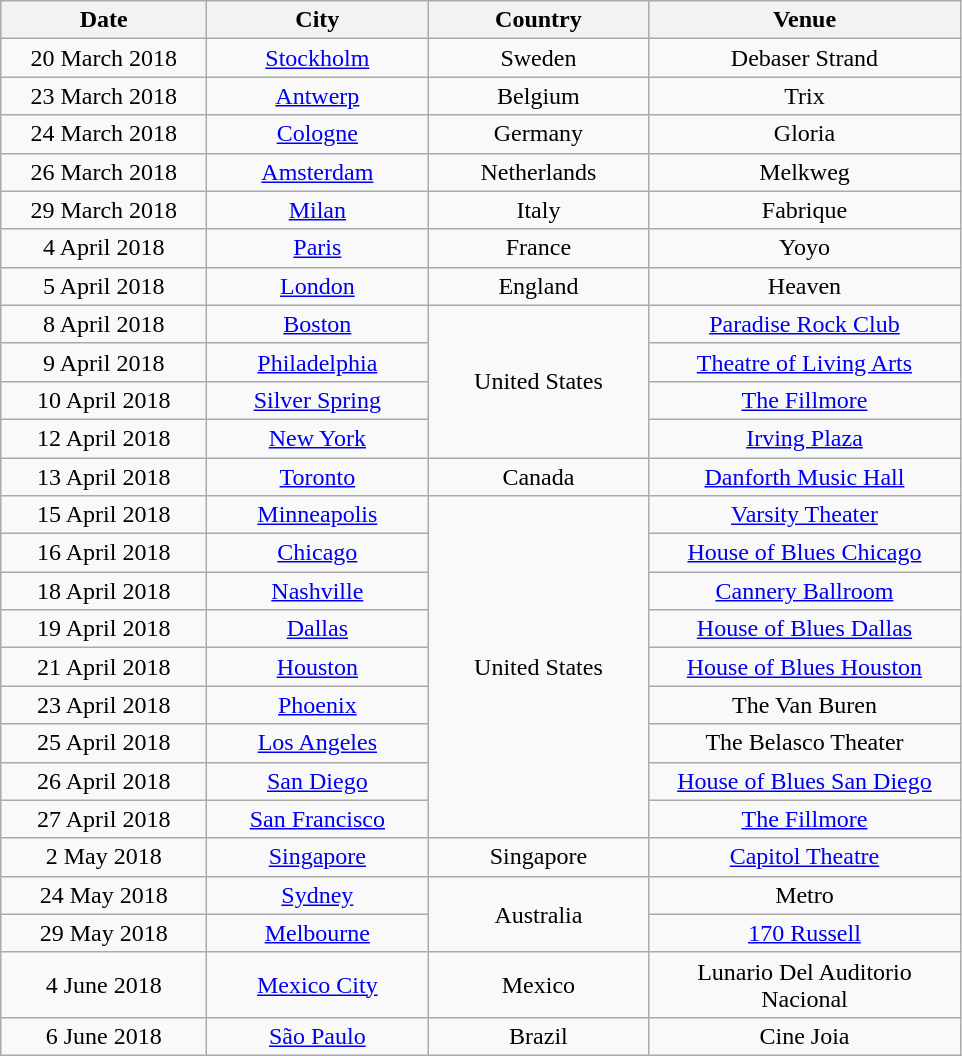<table class="wikitable" style="text-align:center;">
<tr>
<th width="130">Date</th>
<th width="140">City</th>
<th width="140">Country</th>
<th width="200">Venue</th>
</tr>
<tr>
<td>20 March 2018</td>
<td><a href='#'>Stockholm</a></td>
<td>Sweden</td>
<td>Debaser Strand</td>
</tr>
<tr>
<td>23 March 2018</td>
<td><a href='#'>Antwerp</a></td>
<td>Belgium</td>
<td>Trix</td>
</tr>
<tr>
<td>24 March 2018</td>
<td><a href='#'>Cologne</a></td>
<td>Germany</td>
<td>Gloria</td>
</tr>
<tr>
<td>26 March 2018</td>
<td><a href='#'>Amsterdam</a></td>
<td>Netherlands</td>
<td>Melkweg</td>
</tr>
<tr>
<td>29 March 2018</td>
<td><a href='#'>Milan</a></td>
<td>Italy</td>
<td>Fabrique</td>
</tr>
<tr>
<td>4 April 2018</td>
<td><a href='#'>Paris</a></td>
<td>France</td>
<td>Yoyo</td>
</tr>
<tr>
<td>5 April 2018</td>
<td><a href='#'>London</a></td>
<td>England</td>
<td>Heaven</td>
</tr>
<tr>
<td>8 April 2018</td>
<td><a href='#'>Boston</a></td>
<td rowspan="4">United States</td>
<td><a href='#'>Paradise Rock Club</a></td>
</tr>
<tr>
<td>9 April 2018</td>
<td><a href='#'>Philadelphia</a></td>
<td><a href='#'>Theatre of Living Arts</a></td>
</tr>
<tr>
<td>10 April 2018</td>
<td><a href='#'>Silver Spring</a></td>
<td><a href='#'>The Fillmore</a></td>
</tr>
<tr>
<td>12 April 2018</td>
<td><a href='#'>New York</a></td>
<td><a href='#'>Irving Plaza</a></td>
</tr>
<tr>
<td>13 April 2018</td>
<td><a href='#'>Toronto</a></td>
<td>Canada</td>
<td><a href='#'>Danforth Music Hall</a></td>
</tr>
<tr>
<td>15 April 2018</td>
<td><a href='#'>Minneapolis</a></td>
<td rowspan="9">United States</td>
<td><a href='#'>Varsity Theater</a></td>
</tr>
<tr>
<td>16 April 2018</td>
<td><a href='#'>Chicago</a></td>
<td><a href='#'>House of Blues Chicago</a></td>
</tr>
<tr>
<td>18 April 2018</td>
<td><a href='#'>Nashville</a></td>
<td><a href='#'>Cannery Ballroom</a></td>
</tr>
<tr>
<td>19 April 2018</td>
<td><a href='#'>Dallas</a></td>
<td><a href='#'>House of Blues Dallas</a></td>
</tr>
<tr>
<td>21 April 2018</td>
<td><a href='#'>Houston</a></td>
<td><a href='#'>House of Blues Houston</a></td>
</tr>
<tr>
<td>23 April 2018</td>
<td><a href='#'>Phoenix</a></td>
<td>The Van Buren</td>
</tr>
<tr>
<td>25 April 2018</td>
<td><a href='#'>Los Angeles</a></td>
<td>The Belasco Theater</td>
</tr>
<tr>
<td>26 April 2018</td>
<td><a href='#'>San Diego</a></td>
<td><a href='#'>House of Blues San Diego</a></td>
</tr>
<tr>
<td>27 April 2018</td>
<td><a href='#'>San Francisco</a></td>
<td><a href='#'>The Fillmore</a></td>
</tr>
<tr>
<td>2 May 2018</td>
<td><a href='#'>Singapore</a></td>
<td>Singapore</td>
<td><a href='#'>Capitol Theatre</a></td>
</tr>
<tr>
<td>24 May 2018</td>
<td><a href='#'>Sydney</a></td>
<td rowspan="2">Australia</td>
<td>Metro</td>
</tr>
<tr>
<td>29 May 2018</td>
<td><a href='#'>Melbourne</a></td>
<td><a href='#'>170 Russell</a></td>
</tr>
<tr>
<td>4 June 2018</td>
<td><a href='#'>Mexico City</a></td>
<td>Mexico</td>
<td>Lunario Del Auditorio Nacional</td>
</tr>
<tr>
<td>6 June 2018</td>
<td><a href='#'>São Paulo</a></td>
<td>Brazil</td>
<td>Cine Joia</td>
</tr>
</table>
